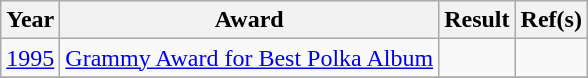<table class="wikitable">
<tr>
<th>Year</th>
<th>Award</th>
<th>Result</th>
<th>Ref(s)</th>
</tr>
<tr>
<td><a href='#'>1995</a></td>
<td><a href='#'>Grammy Award for Best Polka Album</a></td>
<td></td>
<td></td>
</tr>
<tr>
</tr>
</table>
